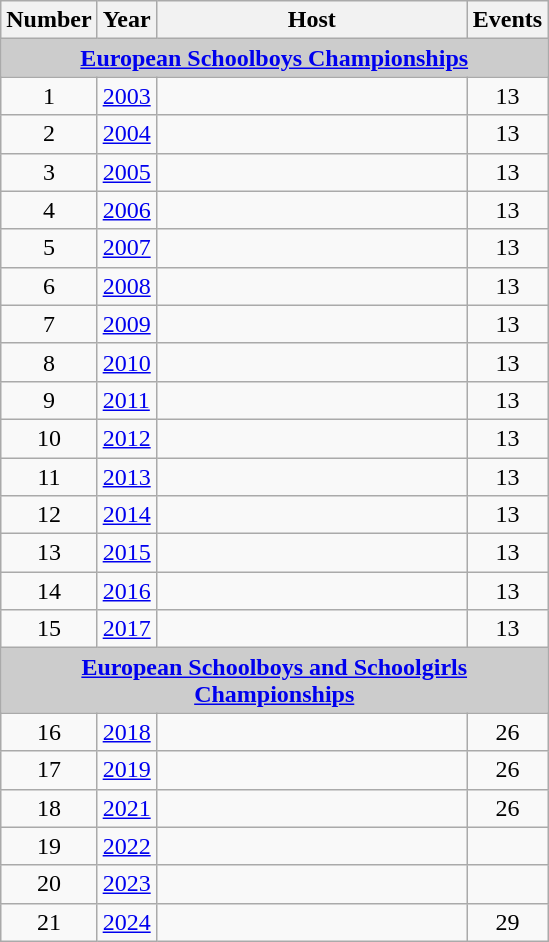<table class="wikitable">
<tr>
<th width=20>Number</th>
<th width=20>Year</th>
<th width=200>Host</th>
<th width=20>Events</th>
</tr>
<tr>
<td colspan="5" bgcolor="#cccccc"align=center><strong><a href='#'>European Schoolboys Championships</a></strong></td>
</tr>
<tr>
<td align=center>1</td>
<td><a href='#'>2003</a></td>
<td></td>
<td align=center>13</td>
</tr>
<tr>
<td align=center>2</td>
<td><a href='#'>2004</a></td>
<td></td>
<td align=center>13</td>
</tr>
<tr>
<td align=center>3</td>
<td><a href='#'>2005</a></td>
<td></td>
<td align=center>13</td>
</tr>
<tr>
<td align=center>4</td>
<td><a href='#'>2006</a></td>
<td></td>
<td align=center>13</td>
</tr>
<tr>
<td align=center>5</td>
<td><a href='#'>2007</a></td>
<td></td>
<td align=center>13</td>
</tr>
<tr>
<td align=center>6</td>
<td><a href='#'>2008</a></td>
<td></td>
<td align=center>13</td>
</tr>
<tr>
<td align=center>7</td>
<td><a href='#'>2009</a></td>
<td></td>
<td align=center>13</td>
</tr>
<tr>
<td align=center>8</td>
<td><a href='#'>2010</a></td>
<td></td>
<td align=center>13</td>
</tr>
<tr>
<td align=center>9</td>
<td><a href='#'>2011</a></td>
<td></td>
<td align=center>13</td>
</tr>
<tr>
<td align=center>10</td>
<td><a href='#'>2012</a></td>
<td></td>
<td align=center>13</td>
</tr>
<tr>
<td align=center>11</td>
<td><a href='#'>2013</a></td>
<td></td>
<td align=center>13</td>
</tr>
<tr>
<td align=center>12</td>
<td><a href='#'>2014</a></td>
<td></td>
<td align=center>13</td>
</tr>
<tr>
<td align=center>13</td>
<td><a href='#'>2015</a></td>
<td></td>
<td align=center>13</td>
</tr>
<tr>
<td align=center>14</td>
<td><a href='#'>2016</a></td>
<td></td>
<td align=center>13</td>
</tr>
<tr>
<td align=center>15</td>
<td><a href='#'>2017</a></td>
<td></td>
<td align=center>13</td>
</tr>
<tr>
<td colspan="5" bgcolor="#cccccc"align=center><strong><a href='#'>European Schoolboys and Schoolgirls Championships</a></strong></td>
</tr>
<tr>
<td align=center>16</td>
<td><a href='#'>2018</a></td>
<td></td>
<td align=center>26</td>
</tr>
<tr>
<td align=center>17</td>
<td><a href='#'>2019</a></td>
<td></td>
<td align=center>26</td>
</tr>
<tr>
<td align=center>18</td>
<td><a href='#'>2021</a></td>
<td></td>
<td align=center>26</td>
</tr>
<tr>
<td align=center>19</td>
<td><a href='#'>2022</a></td>
<td></td>
<td align=center></td>
</tr>
<tr>
<td align=center>20</td>
<td><a href='#'>2023</a></td>
<td></td>
<td align=center></td>
</tr>
<tr>
<td align=center>21</td>
<td><a href='#'>2024</a></td>
<td></td>
<td align=center>29</td>
</tr>
</table>
